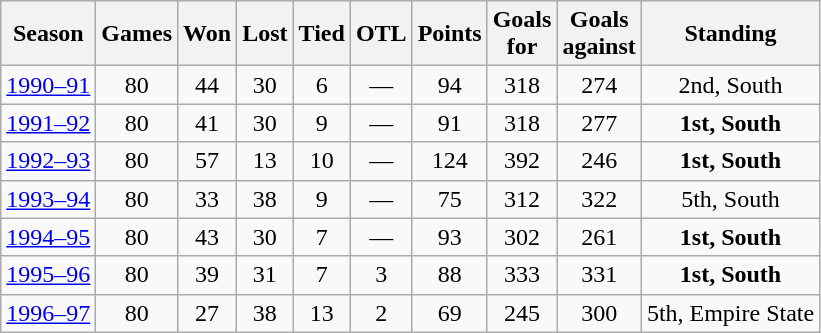<table class="wikitable" style="text-align:center">
<tr>
<th>Season</th>
<th>Games</th>
<th>Won</th>
<th>Lost</th>
<th>Tied</th>
<th>OTL</th>
<th>Points</th>
<th>Goals<br>for</th>
<th>Goals<br>against</th>
<th>Standing</th>
</tr>
<tr>
<td><a href='#'>1990–91</a></td>
<td>80</td>
<td>44</td>
<td>30</td>
<td>6</td>
<td>—</td>
<td>94</td>
<td>318</td>
<td>274</td>
<td>2nd, South</td>
</tr>
<tr>
<td><a href='#'>1991–92</a></td>
<td>80</td>
<td>41</td>
<td>30</td>
<td>9</td>
<td>—</td>
<td>91</td>
<td>318</td>
<td>277</td>
<td><strong>1st, South</strong></td>
</tr>
<tr>
<td><a href='#'>1992–93</a></td>
<td>80</td>
<td>57</td>
<td>13</td>
<td>10</td>
<td>—</td>
<td>124</td>
<td>392</td>
<td>246</td>
<td><strong>1st, South</strong></td>
</tr>
<tr>
<td><a href='#'>1993–94</a></td>
<td>80</td>
<td>33</td>
<td>38</td>
<td>9</td>
<td>—</td>
<td>75</td>
<td>312</td>
<td>322</td>
<td>5th, South</td>
</tr>
<tr>
<td><a href='#'>1994–95</a></td>
<td>80</td>
<td>43</td>
<td>30</td>
<td>7</td>
<td>—</td>
<td>93</td>
<td>302</td>
<td>261</td>
<td><strong>1st, South</strong></td>
</tr>
<tr>
<td><a href='#'>1995–96</a></td>
<td>80</td>
<td>39</td>
<td>31</td>
<td>7</td>
<td>3</td>
<td>88</td>
<td>333</td>
<td>331</td>
<td><strong>1st, South</strong></td>
</tr>
<tr>
<td><a href='#'>1996–97</a></td>
<td>80</td>
<td>27</td>
<td>38</td>
<td>13</td>
<td>2</td>
<td>69</td>
<td>245</td>
<td>300</td>
<td>5th, Empire State</td>
</tr>
</table>
